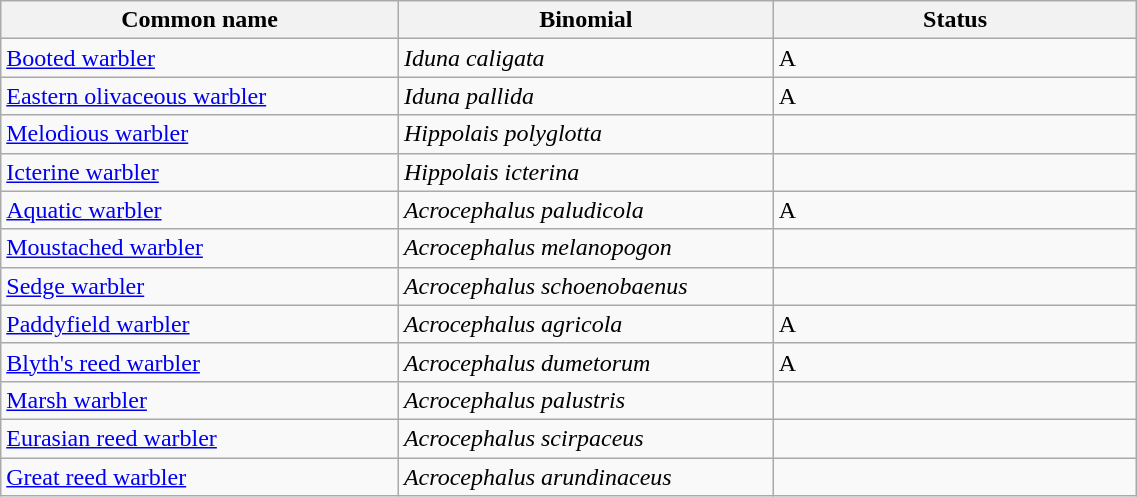<table width=60% class="wikitable">
<tr>
<th width=35%>Common name</th>
<th width=33%>Binomial</th>
<th width=32%>Status</th>
</tr>
<tr>
<td><a href='#'>Booted warbler</a></td>
<td><em>Iduna caligata</em></td>
<td>A</td>
</tr>
<tr>
<td><a href='#'>Eastern olivaceous warbler</a></td>
<td><em>Iduna pallida</em></td>
<td>A</td>
</tr>
<tr>
<td><a href='#'>Melodious warbler</a></td>
<td><em>Hippolais polyglotta</em></td>
<td></td>
</tr>
<tr>
<td><a href='#'>Icterine warbler</a></td>
<td><em>Hippolais icterina</em></td>
<td></td>
</tr>
<tr>
<td><a href='#'>Aquatic warbler</a></td>
<td><em>Acrocephalus paludicola</em></td>
<td>A</td>
</tr>
<tr>
<td><a href='#'>Moustached warbler</a></td>
<td><em>Acrocephalus melanopogon</em></td>
<td></td>
</tr>
<tr>
<td><a href='#'>Sedge warbler</a></td>
<td><em>Acrocephalus schoenobaenus</em></td>
<td></td>
</tr>
<tr>
<td><a href='#'>Paddyfield warbler</a></td>
<td><em>Acrocephalus agricola</em></td>
<td>A</td>
</tr>
<tr>
<td><a href='#'>Blyth's reed warbler</a></td>
<td><em>Acrocephalus dumetorum</em></td>
<td>A</td>
</tr>
<tr>
<td><a href='#'>Marsh warbler</a></td>
<td><em>Acrocephalus palustris</em></td>
<td></td>
</tr>
<tr>
<td><a href='#'>Eurasian reed warbler</a></td>
<td><em>Acrocephalus scirpaceus</em></td>
<td></td>
</tr>
<tr>
<td><a href='#'>Great reed warbler</a></td>
<td><em>Acrocephalus arundinaceus</em></td>
<td></td>
</tr>
</table>
